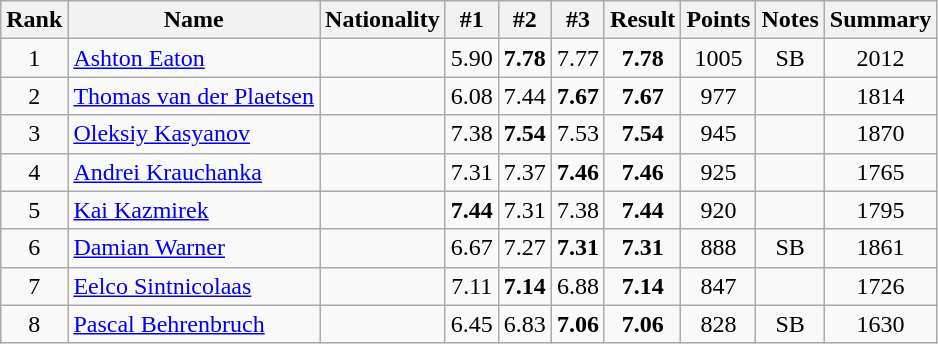<table class="wikitable sortable" style="text-align:center">
<tr>
<th>Rank</th>
<th>Name</th>
<th>Nationality</th>
<th>#1</th>
<th>#2</th>
<th>#3</th>
<th>Result</th>
<th>Points</th>
<th>Notes</th>
<th>Summary</th>
</tr>
<tr>
<td>1</td>
<td align=left><a href='#'>Ashton Eaton</a></td>
<td align=left></td>
<td>5.90</td>
<td><strong>7.78</strong></td>
<td>7.77</td>
<td><strong>7.78</strong></td>
<td>1005</td>
<td>SB</td>
<td>2012</td>
</tr>
<tr>
<td>2</td>
<td align=left><a href='#'>Thomas van der Plaetsen</a></td>
<td align=left></td>
<td>6.08</td>
<td>7.44</td>
<td><strong>7.67</strong></td>
<td><strong>7.67</strong></td>
<td>977</td>
<td></td>
<td>1814</td>
</tr>
<tr>
<td>3</td>
<td align=left><a href='#'>Oleksiy Kasyanov</a></td>
<td align=left></td>
<td>7.38</td>
<td><strong>7.54</strong></td>
<td>7.53</td>
<td><strong>7.54</strong></td>
<td>945</td>
<td></td>
<td>1870</td>
</tr>
<tr>
<td>4</td>
<td align=left><a href='#'>Andrei Krauchanka</a></td>
<td align=left></td>
<td>7.31</td>
<td>7.37</td>
<td><strong>7.46</strong></td>
<td><strong>7.46</strong></td>
<td>925</td>
<td></td>
<td>1765</td>
</tr>
<tr>
<td>5</td>
<td align=left><a href='#'>Kai Kazmirek</a></td>
<td align=left></td>
<td><strong>7.44</strong></td>
<td>7.31</td>
<td>7.38</td>
<td><strong>7.44</strong></td>
<td>920</td>
<td></td>
<td>1795</td>
</tr>
<tr>
<td>6</td>
<td align=left><a href='#'>Damian Warner</a></td>
<td align=left></td>
<td>6.67</td>
<td>7.27</td>
<td><strong>7.31</strong></td>
<td><strong>7.31</strong></td>
<td>888</td>
<td>SB</td>
<td>1861</td>
</tr>
<tr>
<td>7</td>
<td align=left><a href='#'>Eelco Sintnicolaas</a></td>
<td align=left></td>
<td>7.11</td>
<td><strong>7.14</strong></td>
<td>6.88</td>
<td><strong>7.14</strong></td>
<td>847</td>
<td></td>
<td>1726</td>
</tr>
<tr>
<td>8</td>
<td align=left><a href='#'>Pascal Behrenbruch</a></td>
<td align=left></td>
<td>6.45</td>
<td>6.83</td>
<td><strong>7.06</strong></td>
<td><strong>7.06</strong></td>
<td>828</td>
<td>SB</td>
<td>1630</td>
</tr>
</table>
